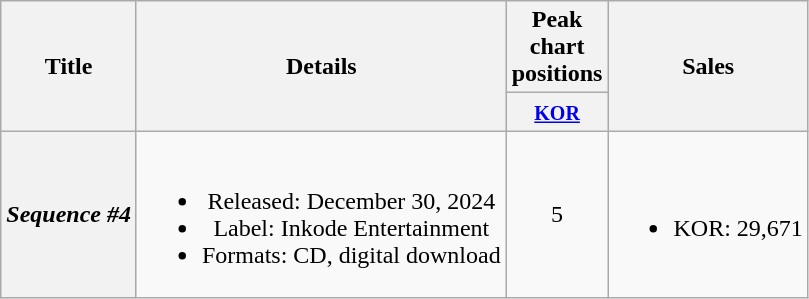<table class="wikitable plainrowheaders" style="text-align:center;">
<tr>
<th scope="col" rowspan="2">Title</th>
<th scope="col" rowspan="2">Details</th>
<th scope="col" colspan="1">Peak chart positions</th>
<th scope="col" rowspan="2">Sales</th>
</tr>
<tr>
<th width="30"><small><a href='#'>KOR</a></small><br></th>
</tr>
<tr>
<th scope="row"><em>Sequence #4</em></th>
<td><br><ul><li>Released: December 30, 2024</li><li>Label: Inkode Entertainment</li><li>Formats: CD, digital download</li></ul></td>
<td>5</td>
<td><br><ul><li>KOR: 29,671</li></ul></td>
</tr>
</table>
